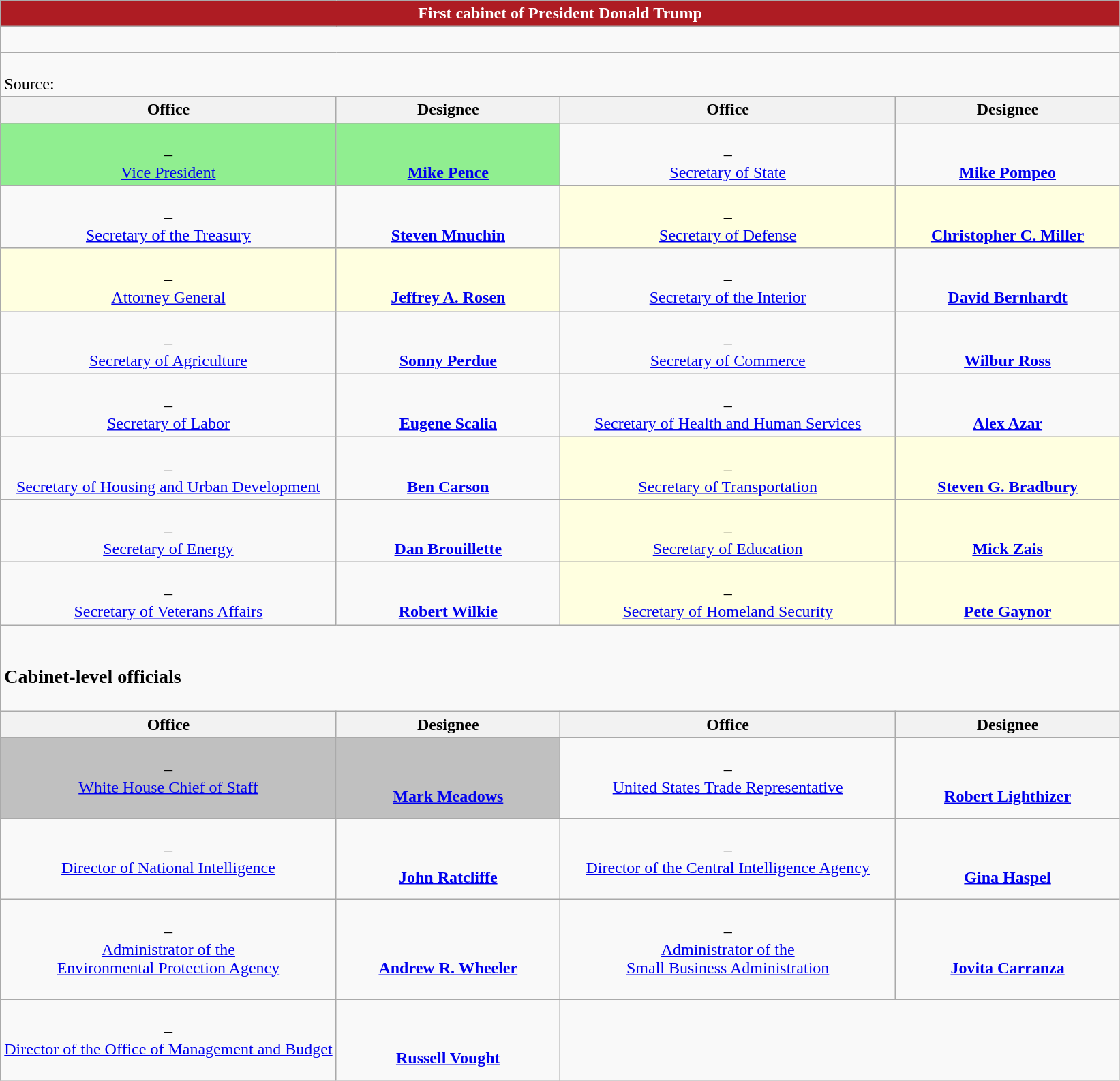<table class="wikitable" style="text-align:center">
<tr>
<th colspan="4" style="text-align:center; font-size:100%; color:white; background:#AE1C23;"><strong>First cabinet of President Donald Trump</strong></th>
</tr>
<tr>
<td colspan="4" style="text-align:left"><br>


</td>
</tr>
<tr>
<td colspan="4" style="text-align:left"><br>Source:</td>
</tr>
<tr>
<th scope="col" style="width: 30%;">Office<br></th>
<th scope="col" style="width: 20%;">Designee</th>
<th scope="col" style="width: 30%;">Office<br></th>
<th scope="col" style="width: 20%;">Designee</th>
</tr>
<tr>
<td style="background: #90EE90;"><br>–<br><a href='#'>Vice President</a><br></td>
<td style="background: #90EE90;"><br><br><strong><a href='#'>Mike Pence</a></strong><br></td>
<td><br>–<br><a href='#'>Secretary of State</a><br></td>
<td> <br>  <br> <strong><a href='#'>Mike Pompeo</a></strong> <br> </td>
</tr>
<tr>
<td><br>–<br><a href='#'>Secretary of the Treasury</a><br></td>
<td><br><br> <strong><a href='#'>Steven Mnuchin</a></strong><br></td>
<td style="background:LightYellow;"><br>–<br><a href='#'>Secretary of Defense</a><br></td>
<td style="background:LightYellow;"><br><br><strong><a href='#'>Christopher C. Miller</a></strong><br></td>
</tr>
<tr>
<td style="background:LightYellow;"><br>–<br><a href='#'>Attorney General</a><br></td>
<td style="background:LightYellow;"><br><br><strong><a href='#'>Jeffrey A. Rosen</a></strong><br></td>
<td><br>–<br><a href='#'>Secretary of the Interior</a><br></td>
<td><br><br><strong><a href='#'>David Bernhardt</a></strong><br></td>
</tr>
<tr>
<td><br>–<br><a href='#'>Secretary of Agriculture</a> <br></td>
<td><br><br><strong><a href='#'>Sonny Perdue</a></strong><br></td>
<td><br>–<br><a href='#'>Secretary of Commerce</a><br></td>
<td><br><br><strong><a href='#'>Wilbur Ross</a></strong><br></td>
</tr>
<tr>
<td><br>–<br><a href='#'>Secretary of Labor</a><br></td>
<td><br><br><strong><a href='#'>Eugene Scalia</a></strong><br></td>
<td><br>–<br><a href='#'>Secretary of Health and Human Services</a><br></td>
<td><br><br><strong><a href='#'>Alex Azar</a></strong><br></td>
</tr>
<tr>
<td><br>–<br><a href='#'>Secretary of Housing and Urban Development</a><br></td>
<td><br><br><strong><a href='#'>Ben Carson</a></strong><br></td>
<td style="background:LightYellow;"><br>–<br><a href='#'>Secretary of Transportation</a><br></td>
<td style="background:LightYellow;"><br><br><strong><a href='#'>Steven G. Bradbury</a></strong><br></td>
</tr>
<tr>
<td><br>–<br><a href='#'>Secretary of Energy</a><br></td>
<td><br><br> <strong><a href='#'>Dan Brouillette</a></strong><br></td>
<td style="background:LightYellow;"><br>–<br><a href='#'>Secretary of Education</a><br></td>
<td style="background:LightYellow;"><br><br><strong><a href='#'>Mick Zais</a></strong><br></td>
</tr>
<tr>
<td><br>–<br><a href='#'>Secretary of Veterans Affairs</a><br></td>
<td><br><br><strong><a href='#'>Robert Wilkie</a></strong><br></td>
<td style="background:LightYellow;"><br>–<br><a href='#'>Secretary of Homeland Security</a><br></td>
<td style="background:LightYellow;"><br> <br><strong><a href='#'>Pete Gaynor</a></strong><br></td>
</tr>
<tr>
<td colspan="4" style="text-align:left"><br><h3>Cabinet-level officials</h3></td>
</tr>
<tr>
<th>Office<br></th>
<th>Designee</th>
<th>Office<br></th>
<th>Designee<br></th>
</tr>
<tr>
<td style="background:#C0C0C0;"> <br>–<br> <a href='#'>White House Chief of Staff</a> <br> <br></td>
<td style="background:#C0C0C0;"> <br>  <br> <strong><a href='#'>Mark Meadows</a></strong> <br> </td>
<td> <br>–<br> <a href='#'>United States Trade Representative</a> <br> <br></td>
<td> <br>  <br> <strong><a href='#'>Robert Lighthizer</a></strong> <br> </td>
</tr>
<tr>
<td> <br>–<br> <a href='#'>Director of National Intelligence</a> <br> <br></td>
<td> <br>  <br>  <strong><a href='#'>John Ratcliffe</a></strong> <br> </td>
<td> <br>–<br> <a href='#'>Director of the Central Intelligence Agency</a> <br> <br></td>
<td> <br>  <br> <strong><a href='#'>Gina Haspel</a></strong> <br> </td>
</tr>
<tr>
<td> <br>–<br> <a href='#'>Administrator of the<br>Environmental Protection Agency</a> <br> <br></td>
<td> <br>  <br> <strong><a href='#'>Andrew R. Wheeler</a></strong> <br> </td>
<td> <br>–<br> <a href='#'>Administrator of the<br>Small Business Administration</a> <br> <br></td>
<td><br><br><strong><a href='#'>Jovita Carranza</a></strong><br></td>
</tr>
<tr>
<td> <br>–<br> <a href='#'>Director of the Office of Management and Budget</a> <br> <br></td>
<td><br><br><strong><a href='#'>Russell Vought</a></strong><br></td>
<td colspan="2"></td>
</tr>
</table>
